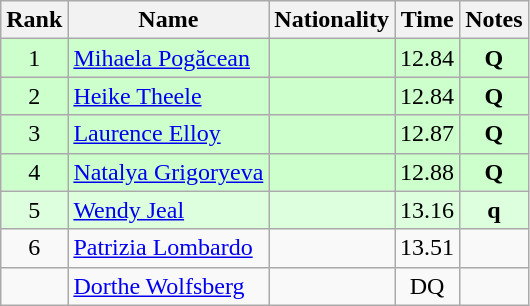<table class="wikitable sortable" style="text-align:center">
<tr>
<th>Rank</th>
<th>Name</th>
<th>Nationality</th>
<th>Time</th>
<th>Notes</th>
</tr>
<tr bgcolor=ccffcc>
<td>1</td>
<td align=left><a href='#'>Mihaela Pogăcean</a></td>
<td align=left></td>
<td>12.84</td>
<td><strong>Q</strong></td>
</tr>
<tr bgcolor=ccffcc>
<td>2</td>
<td align=left><a href='#'>Heike Theele</a></td>
<td align=left></td>
<td>12.84</td>
<td><strong>Q</strong></td>
</tr>
<tr bgcolor=ccffcc>
<td>3</td>
<td align=left><a href='#'>Laurence Elloy</a></td>
<td align=left></td>
<td>12.87</td>
<td><strong>Q</strong></td>
</tr>
<tr bgcolor=ccffcc>
<td>4</td>
<td align=left><a href='#'>Natalya Grigoryeva</a></td>
<td align=left></td>
<td>12.88</td>
<td><strong>Q</strong></td>
</tr>
<tr bgcolor=ddffdd>
<td>5</td>
<td align=left><a href='#'>Wendy Jeal</a></td>
<td align=left></td>
<td>13.16</td>
<td><strong>q</strong></td>
</tr>
<tr>
<td>6</td>
<td align=left><a href='#'>Patrizia Lombardo</a></td>
<td align=left></td>
<td>13.51</td>
<td></td>
</tr>
<tr>
<td></td>
<td align=left><a href='#'>Dorthe Wolfsberg</a></td>
<td align=left></td>
<td>DQ</td>
<td></td>
</tr>
</table>
